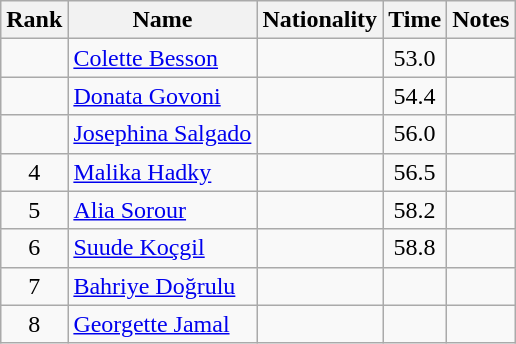<table class="wikitable sortable" style="text-align:center">
<tr>
<th>Rank</th>
<th>Name</th>
<th>Nationality</th>
<th>Time</th>
<th>Notes</th>
</tr>
<tr>
<td></td>
<td align=left><a href='#'>Colette Besson</a></td>
<td align=left></td>
<td>53.0</td>
<td></td>
</tr>
<tr>
<td></td>
<td align=left><a href='#'>Donata Govoni</a></td>
<td align=left></td>
<td>54.4</td>
<td></td>
</tr>
<tr>
<td></td>
<td align=left><a href='#'>Josephina Salgado</a></td>
<td align=left></td>
<td>56.0</td>
<td></td>
</tr>
<tr>
<td>4</td>
<td align=left><a href='#'>Malika Hadky</a></td>
<td align=left></td>
<td>56.5</td>
<td></td>
</tr>
<tr>
<td>5</td>
<td align=left><a href='#'>Alia Sorour</a></td>
<td align=left></td>
<td>58.2</td>
<td></td>
</tr>
<tr>
<td>6</td>
<td align=left><a href='#'>Suude Koçgil</a></td>
<td align=left></td>
<td>58.8</td>
<td></td>
</tr>
<tr>
<td>7</td>
<td align=left><a href='#'>Bahriye Doğrulu</a></td>
<td align=left></td>
<td></td>
<td></td>
</tr>
<tr>
<td>8</td>
<td align=left><a href='#'>Georgette Jamal</a></td>
<td align=left></td>
<td></td>
<td></td>
</tr>
</table>
